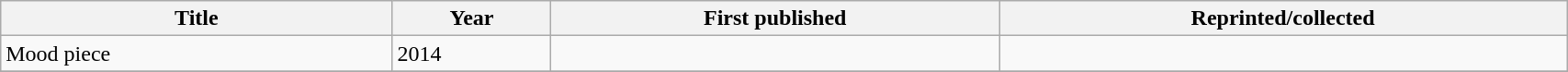<table class='wikitable sortable' width='90%'>
<tr>
<th width=25%>Title</th>
<th>Year</th>
<th>First published</th>
<th>Reprinted/collected</th>
</tr>
<tr>
<td>Mood piece</td>
<td>2014</td>
<td></td>
<td></td>
</tr>
<tr>
</tr>
</table>
